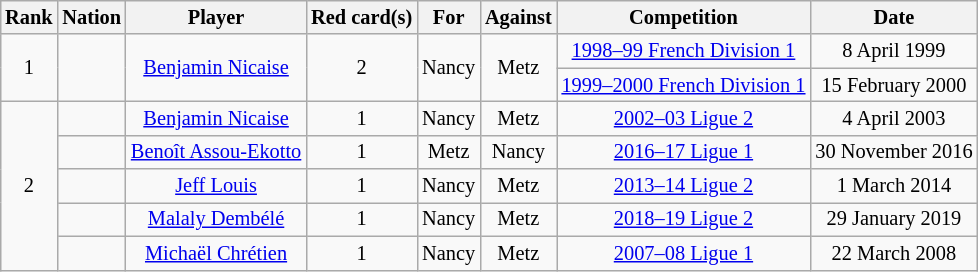<table class="wikitable sortable" style="text-align:center; margin-left:1em; font-size:85%;">
<tr>
<th>Rank</th>
<th>Nation</th>
<th>Player</th>
<th>Red card(s)</th>
<th>For</th>
<th>Against</th>
<th>Competition</th>
<th>Date</th>
</tr>
<tr>
<td rowspan=2>1</td>
<td rowspan=2></td>
<td rowspan=2><a href='#'>Benjamin Nicaise</a></td>
<td rowspan=2>2</td>
<td rowspan=2>Nancy</td>
<td rowspan=2>Metz</td>
<td><a href='#'>1998–99 French Division 1</a></td>
<td>8 April 1999</td>
</tr>
<tr>
<td><a href='#'>1999–2000 French Division 1</a></td>
<td>15 February 2000</td>
</tr>
<tr>
<td rowspan=5>2</td>
<td></td>
<td><a href='#'>Benjamin Nicaise</a></td>
<td>1</td>
<td>Nancy</td>
<td>Metz</td>
<td><a href='#'>2002–03 Ligue 2</a></td>
<td>4 April 2003</td>
</tr>
<tr>
<td></td>
<td><a href='#'>Benoît Assou-Ekotto</a></td>
<td>1</td>
<td>Metz</td>
<td>Nancy</td>
<td><a href='#'>2016–17 Ligue 1</a></td>
<td>30 November 2016</td>
</tr>
<tr>
<td></td>
<td><a href='#'>Jeff Louis</a></td>
<td>1</td>
<td>Nancy</td>
<td>Metz</td>
<td><a href='#'>2013–14 Ligue 2</a></td>
<td>1 March 2014</td>
</tr>
<tr>
<td></td>
<td><a href='#'>Malaly Dembélé</a></td>
<td>1</td>
<td>Nancy</td>
<td>Metz</td>
<td><a href='#'>2018–19 Ligue 2</a></td>
<td>29 January 2019</td>
</tr>
<tr>
<td></td>
<td><a href='#'>Michaël Chrétien</a></td>
<td>1</td>
<td>Nancy</td>
<td>Metz</td>
<td><a href='#'>2007–08 Ligue 1</a></td>
<td>22 March 2008</td>
</tr>
</table>
